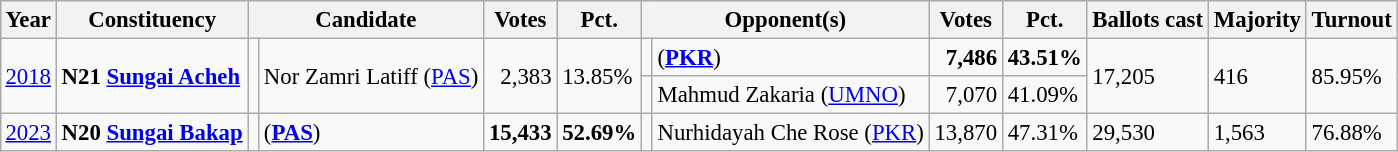<table class="wikitable" style="margin:0.5em ; font-size:95%">
<tr>
<th>Year</th>
<th>Constituency</th>
<th colspan=2>Candidate</th>
<th>Votes</th>
<th>Pct.</th>
<th colspan=2>Opponent(s)</th>
<th>Votes</th>
<th>Pct.</th>
<th>Ballots cast</th>
<th>Majority</th>
<th>Turnout</th>
</tr>
<tr>
<td rowspan="2"><a href='#'>2018</a></td>
<td rowspan="2"><strong>N21 <a href='#'>Sungai Acheh</a></strong></td>
<td rowspan="2" ></td>
<td rowspan="2">Nor Zamri Latiff (<a href='#'>PAS</a>)</td>
<td rowspan="2" align=right>2,383</td>
<td rowspan="2">13.85%</td>
<td></td>
<td> (<a href='#'><strong>PKR</strong></a>)</td>
<td align=right><strong>7,486</strong></td>
<td><strong>43.51%</strong></td>
<td rowspan="2">17,205</td>
<td rowspan="2">416</td>
<td rowspan="2">85.95%</td>
</tr>
<tr>
<td></td>
<td>Mahmud Zakaria (<a href='#'>UMNO</a>)</td>
<td align=right>7,070</td>
<td>41.09%</td>
</tr>
<tr>
<td><a href='#'>2023</a></td>
<td><strong>N20 <a href='#'>Sungai Bakap</a></strong></td>
<td bgcolor=></td>
<td> (<a href='#'><strong>PAS</strong></a>)</td>
<td align=right><strong>15,433</strong></td>
<td><strong>52.69%</strong></td>
<td></td>
<td>Nurhidayah Che Rose (<a href='#'>PKR</a>)</td>
<td align=right>13,870</td>
<td>47.31%</td>
<td>29,530</td>
<td>1,563</td>
<td>76.88%</td>
</tr>
</table>
